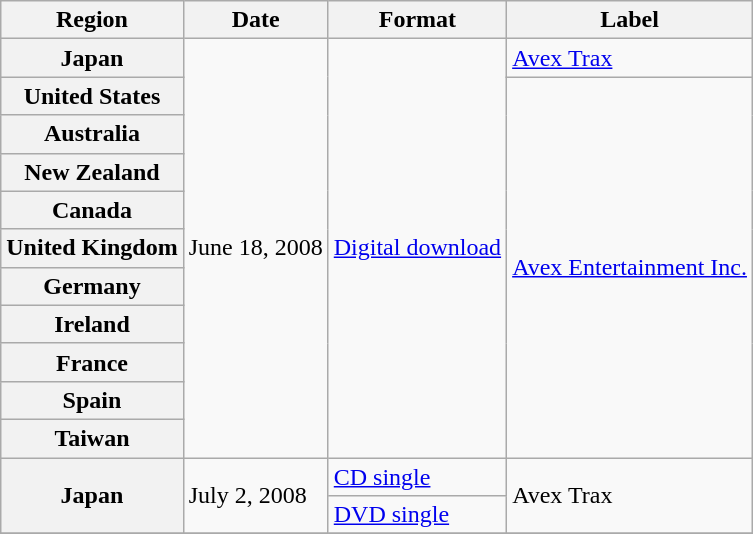<table class="wikitable plainrowheaders">
<tr>
<th scope="col">Region</th>
<th scope="col">Date</th>
<th scope="col">Format</th>
<th scope="col">Label</th>
</tr>
<tr>
<th scope="row">Japan</th>
<td rowspan="11">June 18, 2008</td>
<td rowspan="11"><a href='#'>Digital download</a></td>
<td><a href='#'>Avex Trax</a></td>
</tr>
<tr>
<th scope="row">United States</th>
<td rowspan="10"><a href='#'>Avex Entertainment Inc.</a></td>
</tr>
<tr>
<th scope="row">Australia</th>
</tr>
<tr>
<th scope="row">New Zealand</th>
</tr>
<tr>
<th scope="row">Canada</th>
</tr>
<tr>
<th scope="row">United Kingdom</th>
</tr>
<tr>
<th scope="row">Germany</th>
</tr>
<tr>
<th scope="row">Ireland</th>
</tr>
<tr>
<th scope="row">France</th>
</tr>
<tr>
<th scope="row">Spain</th>
</tr>
<tr>
<th scope="row">Taiwan</th>
</tr>
<tr>
<th scope="row" rowspan="2">Japan</th>
<td rowspan="2">July 2, 2008</td>
<td><a href='#'>CD single</a></td>
<td rowspan="2">Avex Trax</td>
</tr>
<tr>
<td><a href='#'>DVD single</a></td>
</tr>
<tr>
</tr>
</table>
